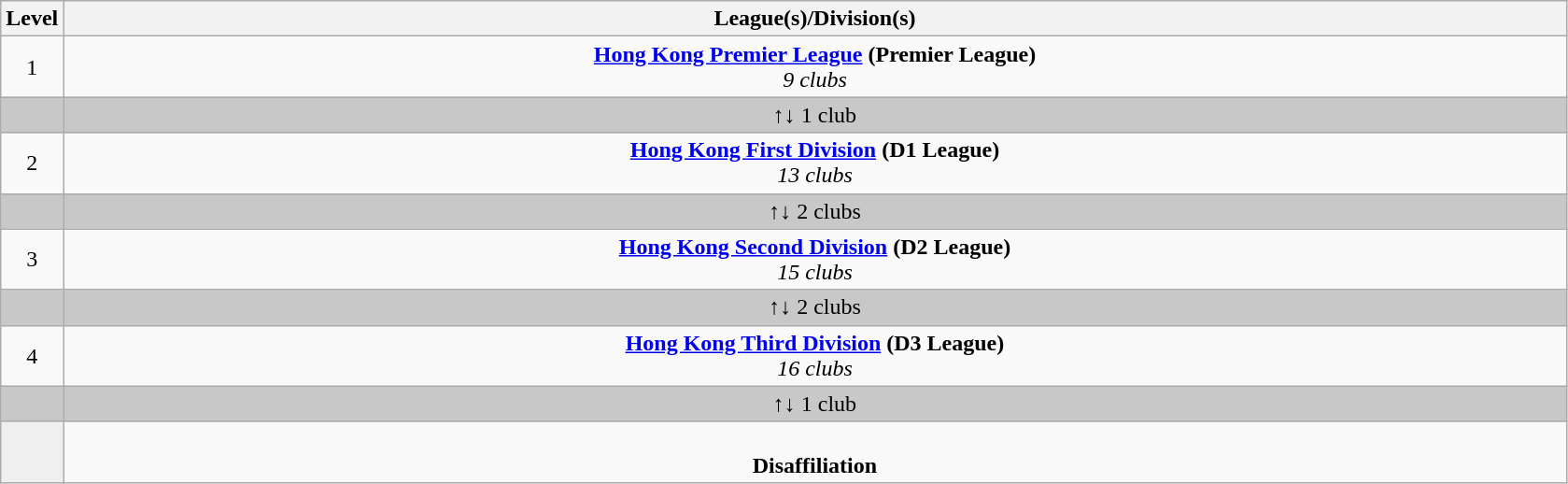<table class="wikitable" style="text-align: center;">
<tr>
<th>Level</th>
<th colspan="12">League(s)/Division(s)</th>
</tr>
<tr>
<td>1</td>
<td colspan="12"><strong><a href='#'>Hong Kong Premier League</a> (Premier League)</strong><br><em>9 clubs</em></td>
</tr>
<tr style="background:#c8c8c8">
<td style="width:4%;"></td>
<td colspan="9" style="width:96%;">↑↓ 1 club</td>
</tr>
<tr>
<td>2</td>
<td colspan="12"><strong><a href='#'>Hong Kong First Division</a> (D1 League)</strong><br><em>13 clubs</em></td>
</tr>
<tr style="background:#c8c8c8">
<td style="width:4%;"></td>
<td colspan="9" style="width:96%;">↑↓ 2 clubs</td>
</tr>
<tr>
<td>3</td>
<td colspan="12"><strong><a href='#'>Hong Kong Second  Division</a> (D2 League)</strong><br><em>15 clubs</em></td>
</tr>
<tr style="background:#c8c8c8">
<td style="width:4%;"></td>
<td colspan="9" style="width:96%;">↑↓ 2 clubs</td>
</tr>
<tr>
<td>4</td>
<td colspan="12"><strong><a href='#'>Hong Kong Third Division</a> (D3 League)</strong><br><em>16 clubs</em></td>
</tr>
<tr style="background:#c8c8c8">
<td style="width:4%;"></td>
<td colspan="9" style="width:96%;">↑↓ 1 club</td>
</tr>
<tr>
<td style="text-align:center; width:4%; background:#efefef;"></td>
<td colspan="12"  style="width:96%; text-align:center;"><br><strong>Disaffiliation</strong><br></td>
</tr>
</table>
